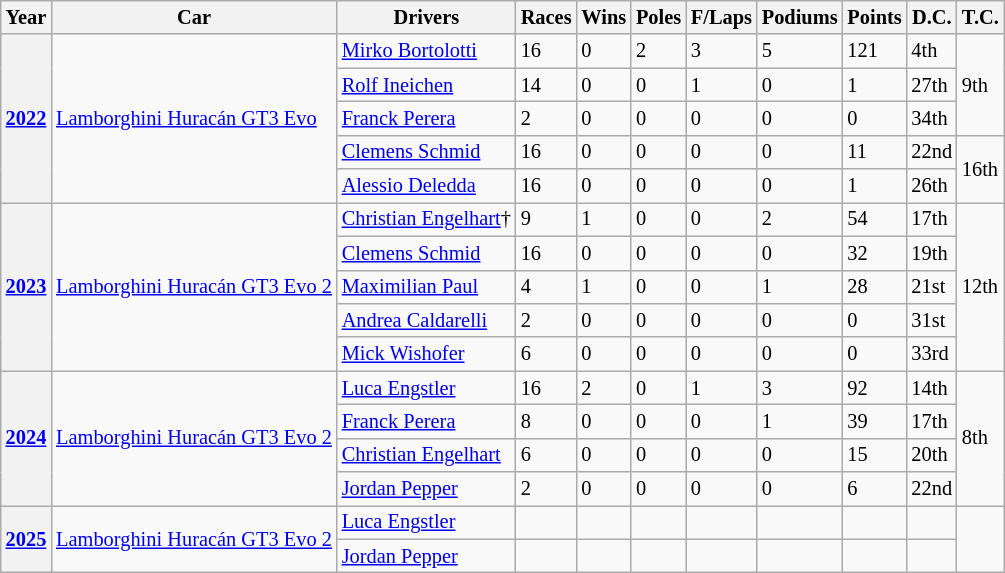<table class="wikitable" style="font-size:85%">
<tr valign="top">
<th>Year</th>
<th>Car</th>
<th>Drivers</th>
<th>Races</th>
<th>Wins</th>
<th>Poles</th>
<th>F/Laps</th>
<th>Podiums</th>
<th>Points</th>
<th>D.C.</th>
<th>T.C.</th>
</tr>
<tr>
<th rowspan="5"><a href='#'>2022</a></th>
<td rowspan="5"><a href='#'>Lamborghini Huracán GT3 Evo</a></td>
<td> <a href='#'>Mirko Bortolotti</a></td>
<td>16</td>
<td>0</td>
<td>2</td>
<td>3</td>
<td>5</td>
<td>121</td>
<td>4th</td>
<td rowspan="3">9th</td>
</tr>
<tr>
<td> <a href='#'>Rolf Ineichen</a></td>
<td>14</td>
<td>0</td>
<td>0</td>
<td>1</td>
<td>0</td>
<td>1</td>
<td>27th</td>
</tr>
<tr>
<td> <a href='#'>Franck Perera</a></td>
<td>2</td>
<td>0</td>
<td>0</td>
<td>0</td>
<td>0</td>
<td>0</td>
<td>34th</td>
</tr>
<tr>
<td> <a href='#'>Clemens Schmid</a></td>
<td>16</td>
<td>0</td>
<td>0</td>
<td>0</td>
<td>0</td>
<td>11</td>
<td>22nd</td>
<td rowspan="2">16th</td>
</tr>
<tr>
<td> <a href='#'>Alessio Deledda</a></td>
<td>16</td>
<td>0</td>
<td>0</td>
<td>0</td>
<td>0</td>
<td>1</td>
<td>26th</td>
</tr>
<tr>
<th rowspan="5"><a href='#'>2023</a></th>
<td rowspan="5"><a href='#'>Lamborghini Huracán GT3 Evo 2</a></td>
<td> <a href='#'>Christian Engelhart</a>†</td>
<td>9</td>
<td>1</td>
<td>0</td>
<td>0</td>
<td>2</td>
<td>54</td>
<td>17th</td>
<td rowspan="5">12th</td>
</tr>
<tr>
<td> <a href='#'>Clemens Schmid</a></td>
<td>16</td>
<td>0</td>
<td>0</td>
<td>0</td>
<td>0</td>
<td>32</td>
<td>19th</td>
</tr>
<tr>
<td> <a href='#'>Maximilian Paul</a></td>
<td>4</td>
<td>1</td>
<td>0</td>
<td>0</td>
<td>1</td>
<td>28</td>
<td>21st</td>
</tr>
<tr>
<td> <a href='#'>Andrea Caldarelli</a></td>
<td>2</td>
<td>0</td>
<td>0</td>
<td>0</td>
<td>0</td>
<td>0</td>
<td>31st</td>
</tr>
<tr>
<td> <a href='#'>Mick Wishofer</a></td>
<td>6</td>
<td>0</td>
<td>0</td>
<td>0</td>
<td>0</td>
<td>0</td>
<td>33rd</td>
</tr>
<tr>
<th rowspan="4"><a href='#'>2024</a></th>
<td rowspan="4"><a href='#'>Lamborghini Huracán GT3 Evo 2</a></td>
<td> <a href='#'>Luca Engstler</a></td>
<td>16</td>
<td>2</td>
<td>0</td>
<td>1</td>
<td>3</td>
<td>92</td>
<td>14th</td>
<td rowspan="4">8th</td>
</tr>
<tr>
<td> <a href='#'>Franck Perera</a></td>
<td>8</td>
<td>0</td>
<td>0</td>
<td>0</td>
<td>1</td>
<td>39</td>
<td>17th</td>
</tr>
<tr>
<td> <a href='#'>Christian Engelhart</a></td>
<td>6</td>
<td>0</td>
<td>0</td>
<td>0</td>
<td>0</td>
<td>15</td>
<td>20th</td>
</tr>
<tr>
<td> <a href='#'>Jordan Pepper</a></td>
<td>2</td>
<td>0</td>
<td>0</td>
<td>0</td>
<td>0</td>
<td>6</td>
<td>22nd</td>
</tr>
<tr>
<th rowspan="2"><a href='#'>2025</a></th>
<td rowspan="2"><a href='#'>Lamborghini Huracán GT3 Evo 2</a></td>
<td> <a href='#'>Luca Engstler</a></td>
<td></td>
<td></td>
<td></td>
<td></td>
<td></td>
<td></td>
<td></td>
<td rowspan="2"></td>
</tr>
<tr>
<td> <a href='#'>Jordan Pepper</a></td>
<td></td>
<td></td>
<td></td>
<td></td>
<td></td>
<td></td>
<td></td>
</tr>
</table>
